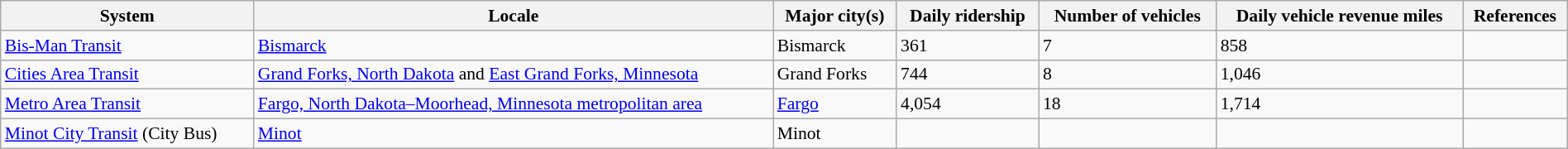<table class="wikitable sortable" style="font-size: 90%; width: 100%">
<tr>
<th>System</th>
<th>Locale</th>
<th>Major city(s)</th>
<th>Daily ridership</th>
<th>Number of vehicles</th>
<th>Daily vehicle revenue miles</th>
<th>References</th>
</tr>
<tr>
<td><a href='#'>Bis-Man Transit</a></td>
<td><a href='#'>Bismarck</a></td>
<td>Bismarck</td>
<td>361</td>
<td>7</td>
<td>858</td>
<td></td>
</tr>
<tr>
<td><a href='#'>Cities Area Transit</a></td>
<td><a href='#'>Grand Forks, North Dakota</a> and <a href='#'>East Grand Forks, Minnesota</a></td>
<td>Grand Forks</td>
<td>744</td>
<td>8</td>
<td>1,046</td>
<td></td>
</tr>
<tr>
<td><a href='#'>Metro Area Transit</a></td>
<td><a href='#'>Fargo, North Dakota–Moorhead, Minnesota metropolitan area</a></td>
<td><a href='#'>Fargo</a></td>
<td>4,054</td>
<td>18</td>
<td>1,714</td>
<td></td>
</tr>
<tr>
<td><a href='#'>Minot City Transit</a> (City Bus)</td>
<td><a href='#'>Minot</a></td>
<td>Minot</td>
<td></td>
<td></td>
<td></td>
<td></td>
</tr>
</table>
